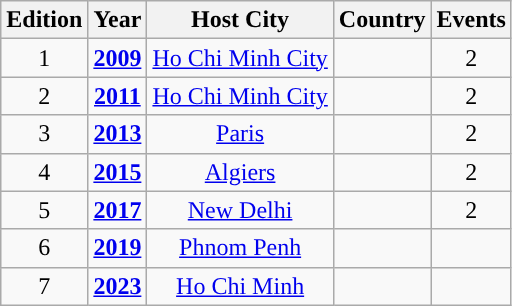<table class="wikitable" style="text-align:center">
<tr>
<th>Edition</th>
<th>Year</th>
<th>Host City</th>
<th>Country</th>
<th>Events</th>
</tr>
<tr>
<td>1</td>
<td><strong><a href='#'>2009</a></strong></td>
<td><a href='#'>Ho Chi Minh City</a></td>
<td align="left"></td>
<td>2</td>
</tr>
<tr>
<td>2</td>
<td><strong><a href='#'>2011</a></strong></td>
<td><a href='#'>Ho Chi Minh City</a></td>
<td align="left"></td>
<td>2</td>
</tr>
<tr>
<td>3</td>
<td><strong><a href='#'>2013</a></strong></td>
<td><a href='#'>Paris</a></td>
<td align="left"></td>
<td>2</td>
</tr>
<tr>
<td>4</td>
<td><strong><a href='#'>2015</a></strong></td>
<td><a href='#'>Algiers</a></td>
<td align="left"></td>
<td>2</td>
</tr>
<tr>
<td>5</td>
<td><strong><a href='#'>2017</a></strong></td>
<td><a href='#'>New Delhi</a></td>
<td align="left"></td>
<td>2</td>
</tr>
<tr>
<td>6</td>
<td><strong><a href='#'>2019</a></strong></td>
<td><a href='#'>Phnom Penh</a></td>
<td align="left"></td>
<td></td>
</tr>
<tr>
<td>7</td>
<td><strong><a href='#'>2023</a></strong></td>
<td><a href='#'>Ho Chi Minh</a></td>
<td align="left"></td>
<td></td>
</tr>
</table>
